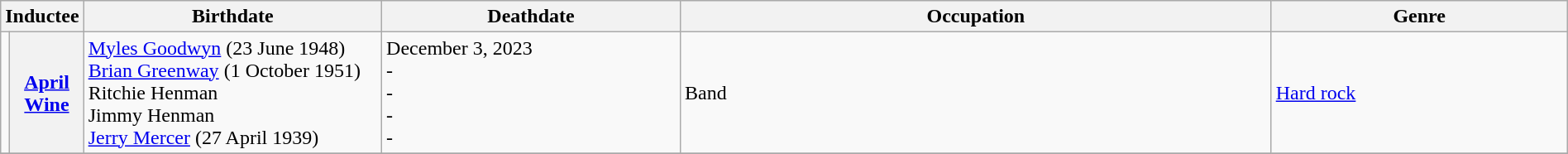<table class="wikitable" width="100%">
<tr>
<th colspan=2>Inductee</th>
<th width="20%">Birthdate</th>
<th width="20%">Deathdate</th>
<th width="40%">Occupation</th>
<th width="40%">Genre</th>
</tr>
<tr>
<td></td>
<th><a href='#'>April Wine</a></th>
<td><a href='#'>Myles Goodwyn</a> (23 June 1948) <br> <a href='#'>Brian Greenway</a> (1 October 1951) <br> Ritchie Henman <br> Jimmy Henman <br> <a href='#'>Jerry Mercer</a> (27 April 1939)</td>
<td>December 3, 2023 <br> - <br> - <br> - <br> -</td>
<td>Band</td>
<td><a href='#'>Hard rock</a></td>
</tr>
<tr>
</tr>
</table>
